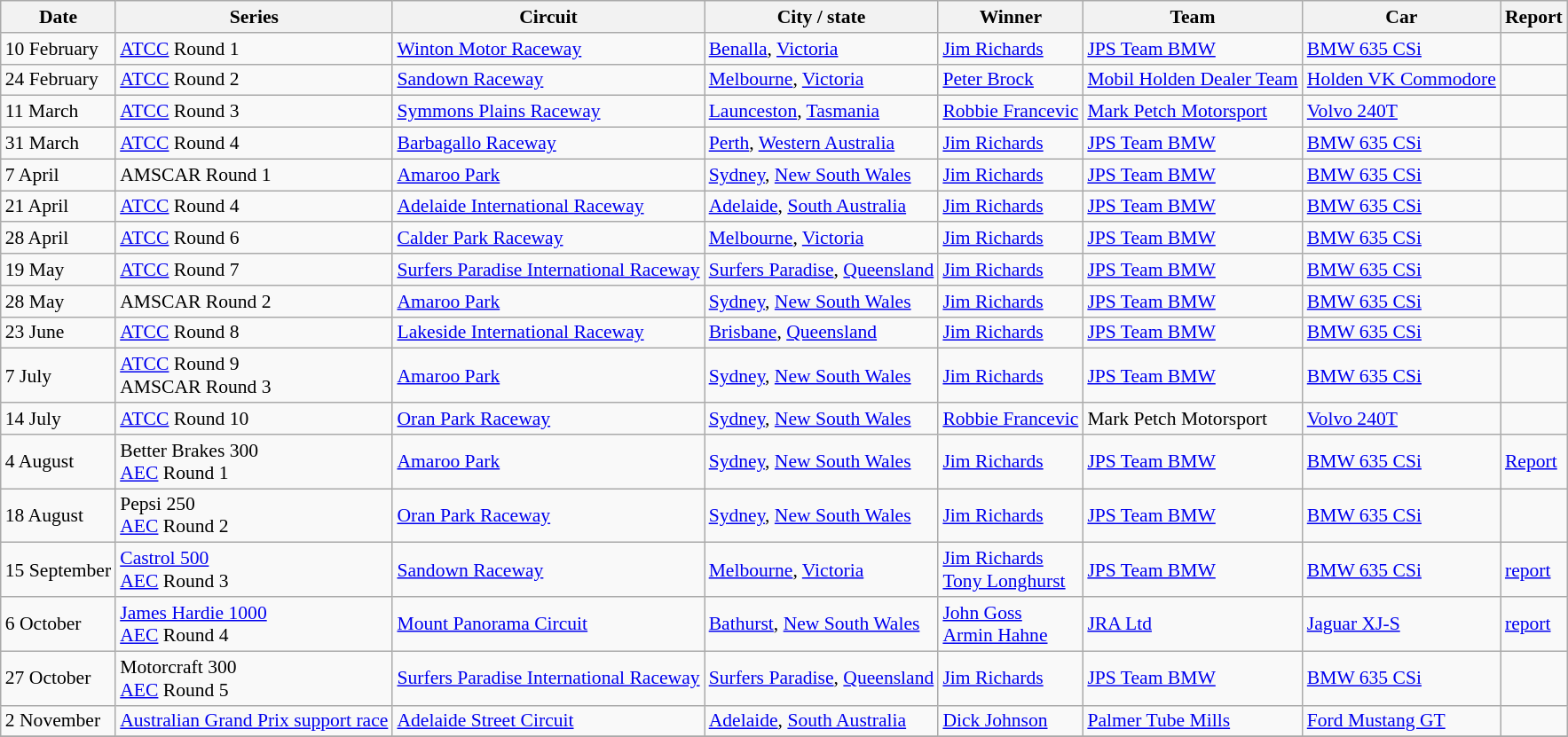<table class="wikitable" style="font-size: 90%">
<tr>
<th>Date</th>
<th>Series</th>
<th>Circuit</th>
<th>City / state</th>
<th>Winner</th>
<th>Team</th>
<th>Car</th>
<th>Report</th>
</tr>
<tr>
<td>10 February</td>
<td><a href='#'>ATCC</a> Round 1</td>
<td><a href='#'>Winton Motor Raceway</a></td>
<td><a href='#'>Benalla</a>, <a href='#'>Victoria</a></td>
<td><a href='#'>Jim Richards</a></td>
<td><a href='#'>JPS Team BMW</a></td>
<td><a href='#'>BMW 635 CSi</a></td>
<td></td>
</tr>
<tr>
<td>24 February</td>
<td><a href='#'>ATCC</a> Round 2</td>
<td><a href='#'>Sandown Raceway</a></td>
<td><a href='#'>Melbourne</a>, <a href='#'>Victoria</a></td>
<td><a href='#'>Peter Brock</a></td>
<td><a href='#'>Mobil Holden Dealer Team</a></td>
<td><a href='#'>Holden VK Commodore</a></td>
<td></td>
</tr>
<tr>
<td>11 March</td>
<td><a href='#'>ATCC</a> Round 3</td>
<td><a href='#'>Symmons Plains Raceway</a></td>
<td><a href='#'>Launceston</a>, <a href='#'>Tasmania</a></td>
<td><a href='#'>Robbie Francevic</a></td>
<td><a href='#'>Mark Petch Motorsport</a></td>
<td><a href='#'>Volvo 240T</a></td>
<td></td>
</tr>
<tr>
<td>31 March</td>
<td><a href='#'>ATCC</a> Round 4</td>
<td><a href='#'>Barbagallo Raceway</a></td>
<td><a href='#'>Perth</a>, <a href='#'>Western Australia</a></td>
<td><a href='#'>Jim Richards</a></td>
<td><a href='#'>JPS Team BMW</a></td>
<td><a href='#'>BMW 635 CSi</a></td>
<td></td>
</tr>
<tr>
<td>7 April</td>
<td>AMSCAR Round 1</td>
<td><a href='#'>Amaroo Park</a></td>
<td><a href='#'>Sydney</a>, <a href='#'>New South Wales</a></td>
<td><a href='#'>Jim Richards</a></td>
<td><a href='#'>JPS Team BMW</a></td>
<td><a href='#'>BMW 635 CSi</a></td>
<td></td>
</tr>
<tr>
<td>21 April</td>
<td><a href='#'>ATCC</a> Round 4</td>
<td><a href='#'>Adelaide International Raceway</a></td>
<td><a href='#'>Adelaide</a>, <a href='#'>South Australia</a></td>
<td><a href='#'>Jim Richards</a></td>
<td><a href='#'>JPS Team BMW</a></td>
<td><a href='#'>BMW 635 CSi</a></td>
<td></td>
</tr>
<tr>
<td>28 April</td>
<td><a href='#'>ATCC</a> Round 6</td>
<td><a href='#'>Calder Park Raceway</a></td>
<td><a href='#'>Melbourne</a>, <a href='#'>Victoria</a></td>
<td><a href='#'>Jim Richards</a></td>
<td><a href='#'>JPS Team BMW</a></td>
<td><a href='#'>BMW 635 CSi</a></td>
<td></td>
</tr>
<tr>
<td>19 May</td>
<td><a href='#'>ATCC</a> Round 7</td>
<td><a href='#'>Surfers Paradise International Raceway</a></td>
<td><a href='#'>Surfers Paradise</a>, <a href='#'>Queensland</a></td>
<td><a href='#'>Jim Richards</a></td>
<td><a href='#'>JPS Team BMW</a></td>
<td><a href='#'>BMW 635 CSi</a></td>
<td></td>
</tr>
<tr>
<td>28 May</td>
<td>AMSCAR Round 2</td>
<td><a href='#'>Amaroo Park</a></td>
<td><a href='#'>Sydney</a>, <a href='#'>New South Wales</a></td>
<td><a href='#'>Jim Richards</a></td>
<td><a href='#'>JPS Team BMW</a></td>
<td><a href='#'>BMW 635 CSi</a></td>
<td></td>
</tr>
<tr>
<td>23 June</td>
<td><a href='#'>ATCC</a> Round 8</td>
<td><a href='#'>Lakeside International Raceway</a></td>
<td><a href='#'>Brisbane</a>, <a href='#'>Queensland</a></td>
<td><a href='#'>Jim Richards</a></td>
<td><a href='#'>JPS Team BMW</a></td>
<td><a href='#'>BMW 635 CSi</a></td>
<td></td>
</tr>
<tr>
<td>7 July</td>
<td><a href='#'>ATCC</a> Round 9 <br>AMSCAR Round 3</td>
<td><a href='#'>Amaroo Park</a></td>
<td><a href='#'>Sydney</a>, <a href='#'>New South Wales</a></td>
<td><a href='#'>Jim Richards</a></td>
<td><a href='#'>JPS Team BMW</a></td>
<td><a href='#'>BMW 635 CSi</a></td>
<td></td>
</tr>
<tr>
<td>14 July</td>
<td><a href='#'>ATCC</a> Round 10</td>
<td><a href='#'>Oran Park Raceway</a></td>
<td><a href='#'>Sydney</a>, <a href='#'>New South Wales</a></td>
<td><a href='#'>Robbie Francevic</a></td>
<td>Mark Petch Motorsport</td>
<td><a href='#'>Volvo 240T</a></td>
<td></td>
</tr>
<tr>
<td>4 August</td>
<td>Better Brakes 300<br><a href='#'>AEC</a> Round 1</td>
<td><a href='#'>Amaroo Park</a></td>
<td><a href='#'>Sydney</a>, <a href='#'>New South Wales</a></td>
<td><a href='#'>Jim Richards</a></td>
<td><a href='#'>JPS Team BMW</a></td>
<td><a href='#'>BMW 635 CSi</a></td>
<td><a href='#'>Report</a></td>
</tr>
<tr>
<td>18 August</td>
<td>Pepsi 250<br><a href='#'>AEC</a> Round 2</td>
<td><a href='#'>Oran Park Raceway</a></td>
<td><a href='#'>Sydney</a>, <a href='#'>New South Wales</a></td>
<td><a href='#'>Jim Richards</a></td>
<td><a href='#'>JPS Team BMW</a></td>
<td><a href='#'>BMW 635 CSi</a></td>
<td></td>
</tr>
<tr>
<td>15 September</td>
<td><a href='#'>Castrol 500</a><br><a href='#'>AEC</a> Round 3</td>
<td><a href='#'>Sandown Raceway</a></td>
<td><a href='#'>Melbourne</a>, <a href='#'>Victoria</a></td>
<td><a href='#'>Jim Richards</a><br> <a href='#'>Tony Longhurst</a></td>
<td><a href='#'>JPS Team BMW</a></td>
<td><a href='#'>BMW 635 CSi</a></td>
<td><a href='#'>report</a></td>
</tr>
<tr>
<td>6 October</td>
<td><a href='#'>James Hardie 1000</a><br><a href='#'>AEC</a> Round 4</td>
<td><a href='#'>Mount Panorama Circuit</a></td>
<td><a href='#'>Bathurst</a>, <a href='#'>New South Wales</a></td>
<td><a href='#'>John Goss</a><br><a href='#'>Armin Hahne</a></td>
<td><a href='#'>JRA Ltd</a></td>
<td><a href='#'>Jaguar XJ-S</a></td>
<td><a href='#'>report</a></td>
</tr>
<tr>
<td>27 October</td>
<td>Motorcraft 300<br><a href='#'>AEC</a> Round 5</td>
<td><a href='#'>Surfers Paradise International Raceway</a></td>
<td><a href='#'>Surfers Paradise</a>, <a href='#'>Queensland</a></td>
<td><a href='#'>Jim Richards</a></td>
<td><a href='#'>JPS Team BMW</a></td>
<td><a href='#'>BMW 635 CSi</a></td>
<td></td>
</tr>
<tr>
<td>2 November</td>
<td><a href='#'>Australian Grand Prix support race</a></td>
<td><a href='#'>Adelaide Street Circuit</a></td>
<td><a href='#'>Adelaide</a>, <a href='#'>South Australia</a></td>
<td><a href='#'>Dick Johnson</a></td>
<td><a href='#'>Palmer Tube Mills</a></td>
<td><a href='#'>Ford Mustang GT</a></td>
<td></td>
</tr>
<tr>
</tr>
</table>
